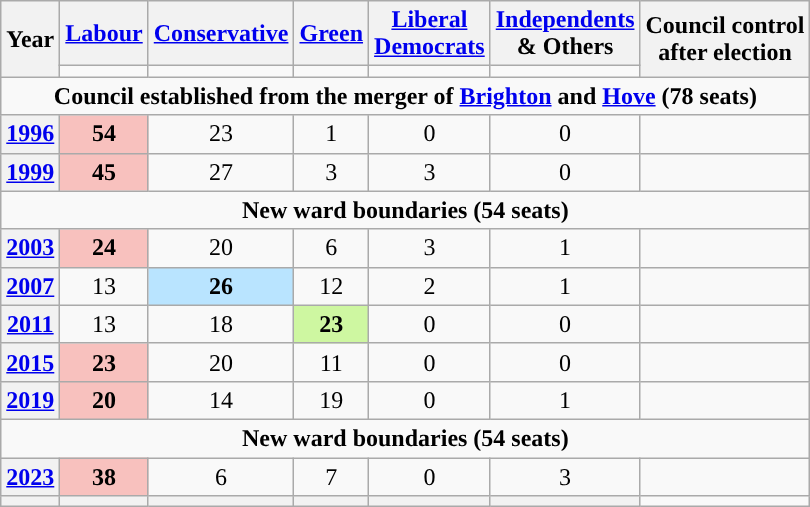<table class="wikitable plainrowheaders" style="text-align:center">
<tr>
<th scope="col" rowspan="2">Year</th>
<th scope="col"><a href='#'>Labour</a></th>
<th scope="col"><a href='#'>Conservative</a></th>
<th scope="col"><a href='#'>Green</a></th>
<th scope="col" style="width:1px"><a href='#'>Liberal Democrats</a></th>
<th scope="col"><a href='#'>Independents</a><br>& Others</th>
<th scope="col" rowspan="2" colspan="2">Council control<br>after election</th>
</tr>
<tr>
<td style="background:"></td>
<td style="background:"></td>
<td style="background:"></td>
<td style="background:"></td>
<td style="background:"></td>
</tr>
<tr>
<td colspan="9"><strong>Council established from the merger of <a href='#'>Brighton</a> and <a href='#'>Hove</a> (78 seats)</strong></td>
</tr>
<tr>
<th scope="row"><a href='#'>1996</a></th>
<td style="background:#F8C1BE;"><strong>54</strong></td>
<td>23</td>
<td>1</td>
<td>0</td>
<td>0</td>
<td></td>
</tr>
<tr>
<th scope="row"><a href='#'>1999</a></th>
<td style="background:#F8C1BE;"><strong>45</strong></td>
<td>27</td>
<td>3</td>
<td>3</td>
<td>0</td>
<td></td>
</tr>
<tr>
<td colspan="9"><strong>New ward boundaries (54 seats)</strong></td>
</tr>
<tr>
<th scope="row"><a href='#'>2003</a></th>
<td style="background:#F8C1BE;"><strong>24</strong></td>
<td>20</td>
<td>6</td>
<td>3</td>
<td>1</td>
<td></td>
</tr>
<tr>
<th scope="row"><a href='#'>2007</a></th>
<td>13</td>
<td style="background:#B9E4FF;"><strong>26</strong></td>
<td>12</td>
<td>2</td>
<td>1</td>
<td></td>
</tr>
<tr>
<th scope="row"><a href='#'>2011</a></th>
<td>13</td>
<td>18</td>
<td style="background:#CEF7A1"><strong>23</strong></td>
<td>0</td>
<td>0</td>
<td></td>
</tr>
<tr>
<th scope="row"><a href='#'>2015</a></th>
<td style="background:#F8C1BE;"><strong>23</strong></td>
<td>20</td>
<td>11</td>
<td>0</td>
<td>0</td>
<td></td>
</tr>
<tr>
<th scope="row"><a href='#'>2019</a></th>
<td style="background:#F8C1BE;"><strong>20</strong></td>
<td>14</td>
<td>19</td>
<td>0</td>
<td>1</td>
<td></td>
</tr>
<tr>
<td colspan="9"><strong>New ward boundaries (54 seats)</strong></td>
</tr>
<tr>
<th scope="row"><a href='#'>2023</a></th>
<td style="background:#F8C1BE;"><strong>38</strong></td>
<td>6</td>
<td>7</td>
<td>0</td>
<td>3</td>
<td></td>
</tr>
<tr>
<th></th>
<th style="background-color: "></th>
<th style="background-color: "></th>
<th style="background-color: "></th>
<th style="background-color: "></th>
<th style="background-color: "></th>
</tr>
</table>
